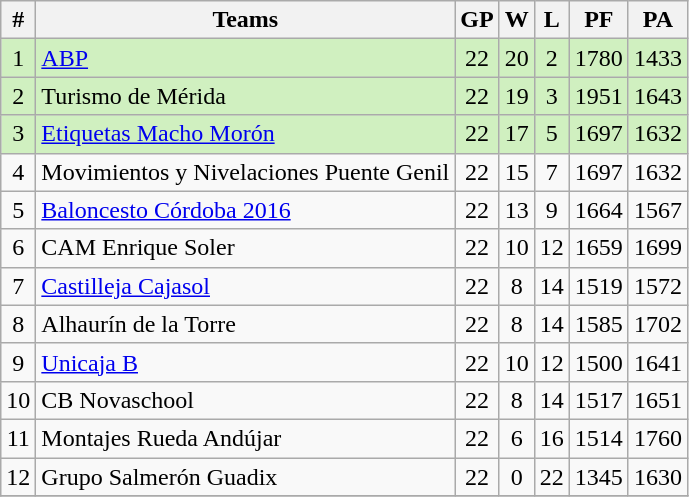<table class="wikitable" style="text-align: center;">
<tr>
<th>#</th>
<th>Teams</th>
<th>GP</th>
<th>W</th>
<th>L</th>
<th>PF</th>
<th>PA</th>
</tr>
<tr bgcolor=D0F0C0>
<td>1</td>
<td align="left"><a href='#'>ABP</a></td>
<td>22</td>
<td>20</td>
<td>2</td>
<td>1780</td>
<td>1433</td>
</tr>
<tr bgcolor=D0F0C0>
<td>2</td>
<td align="left">Turismo de Mérida</td>
<td>22</td>
<td>19</td>
<td>3</td>
<td>1951</td>
<td>1643</td>
</tr>
<tr bgcolor=D0F0C0>
<td>3</td>
<td align="left"><a href='#'>Etiquetas Macho Morón</a></td>
<td>22</td>
<td>17</td>
<td>5</td>
<td>1697</td>
<td>1632</td>
</tr>
<tr>
<td>4</td>
<td align="left">Movimientos y Nivelaciones Puente Genil</td>
<td>22</td>
<td>15</td>
<td>7</td>
<td>1697</td>
<td>1632</td>
</tr>
<tr>
<td>5</td>
<td align="left"><a href='#'>Baloncesto Córdoba 2016</a></td>
<td>22</td>
<td>13</td>
<td>9</td>
<td>1664</td>
<td>1567</td>
</tr>
<tr>
<td>6</td>
<td align="left">CAM Enrique Soler</td>
<td>22</td>
<td>10</td>
<td>12</td>
<td>1659</td>
<td>1699</td>
</tr>
<tr>
<td>7</td>
<td align="left"><a href='#'>Castilleja Cajasol</a></td>
<td>22</td>
<td>8</td>
<td>14</td>
<td>1519</td>
<td>1572</td>
</tr>
<tr>
<td>8</td>
<td align="left">Alhaurín de la Torre</td>
<td>22</td>
<td>8</td>
<td>14</td>
<td>1585</td>
<td>1702</td>
</tr>
<tr>
<td>9</td>
<td align="left"><a href='#'>Unicaja B</a></td>
<td>22</td>
<td>10</td>
<td>12</td>
<td>1500</td>
<td>1641</td>
</tr>
<tr>
<td>10</td>
<td align="left">CB Novaschool</td>
<td>22</td>
<td>8</td>
<td>14</td>
<td>1517</td>
<td>1651</td>
</tr>
<tr>
<td>11</td>
<td align="left">Montajes Rueda Andújar</td>
<td>22</td>
<td>6</td>
<td>16</td>
<td>1514</td>
<td>1760</td>
</tr>
<tr>
<td>12</td>
<td align="left">Grupo Salmerón Guadix</td>
<td>22</td>
<td>0</td>
<td>22</td>
<td>1345</td>
<td>1630</td>
</tr>
<tr>
</tr>
</table>
